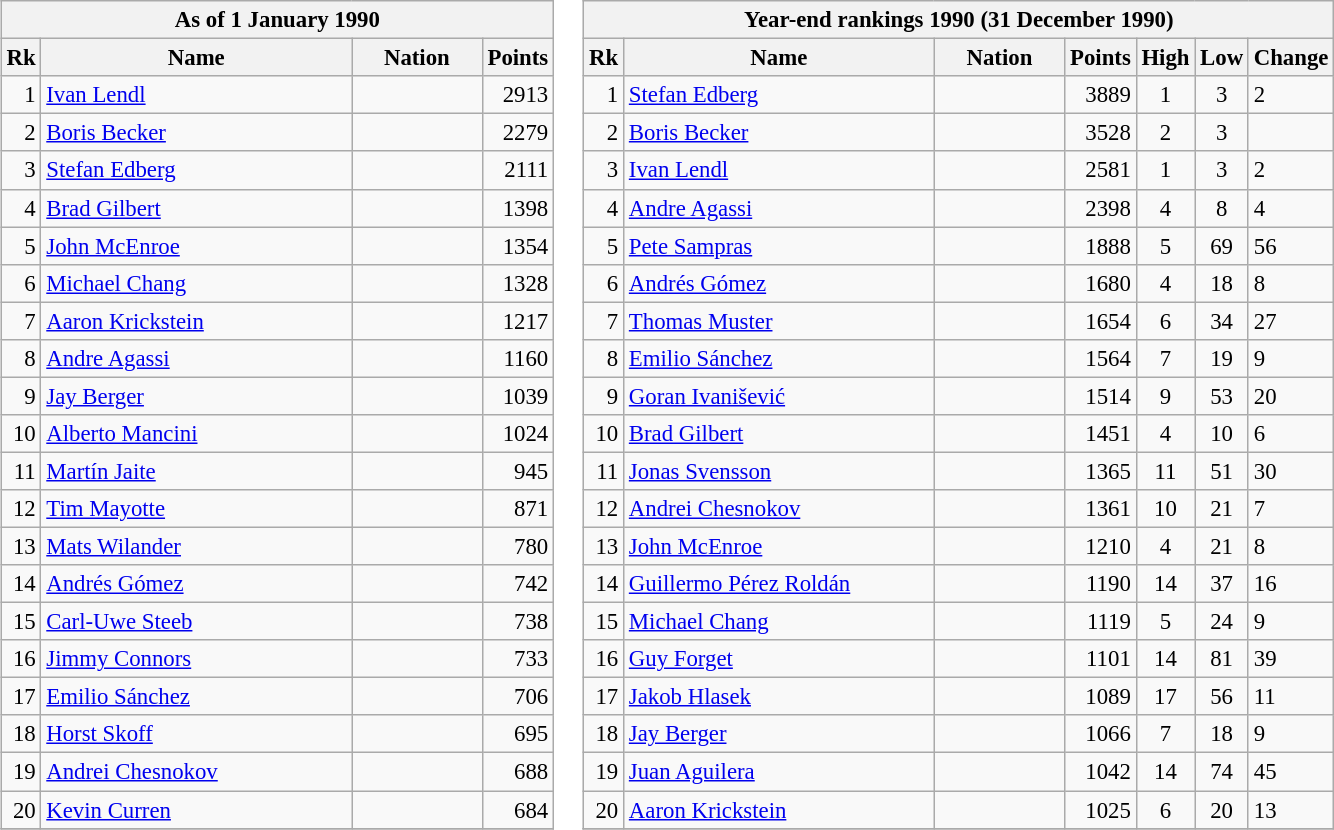<table>
<tr valign="top">
<td><br><table class="wikitable" style="font-size:95%">
<tr>
<th colspan="4">As of 1 January 1990</th>
</tr>
<tr>
<th>Rk</th>
<th width="200">Name</th>
<th width="80">Nation</th>
<th>Points</th>
</tr>
<tr>
<td align="right">1</td>
<td><a href='#'>Ivan Lendl</a></td>
<td></td>
<td align="right">2913</td>
</tr>
<tr>
<td align="right">2</td>
<td><a href='#'>Boris Becker</a></td>
<td></td>
<td align="right">2279</td>
</tr>
<tr>
<td align="right">3</td>
<td><a href='#'>Stefan Edberg</a></td>
<td></td>
<td align="right">2111</td>
</tr>
<tr>
<td align="right">4</td>
<td><a href='#'>Brad Gilbert</a></td>
<td></td>
<td align="right">1398</td>
</tr>
<tr>
<td align="right">5</td>
<td><a href='#'>John McEnroe</a></td>
<td></td>
<td align="right">1354</td>
</tr>
<tr>
<td align="right">6</td>
<td><a href='#'>Michael Chang</a></td>
<td></td>
<td align="right">1328</td>
</tr>
<tr>
<td align="right">7</td>
<td><a href='#'>Aaron Krickstein</a></td>
<td></td>
<td align="right">1217</td>
</tr>
<tr>
<td align="right">8</td>
<td><a href='#'>Andre Agassi</a></td>
<td></td>
<td align="right">1160</td>
</tr>
<tr>
<td align="right">9</td>
<td><a href='#'>Jay Berger</a></td>
<td></td>
<td align="right">1039</td>
</tr>
<tr>
<td align="right">10</td>
<td><a href='#'>Alberto Mancini</a></td>
<td></td>
<td align="right">1024</td>
</tr>
<tr>
<td align="right">11</td>
<td><a href='#'>Martín Jaite</a></td>
<td></td>
<td align="right">945</td>
</tr>
<tr>
<td align="right">12</td>
<td><a href='#'>Tim Mayotte</a></td>
<td></td>
<td align="right">871</td>
</tr>
<tr>
<td align="right">13</td>
<td><a href='#'>Mats Wilander</a></td>
<td></td>
<td align="right">780</td>
</tr>
<tr>
<td align="right">14</td>
<td><a href='#'>Andrés Gómez</a></td>
<td></td>
<td align="right">742</td>
</tr>
<tr>
<td align="right">15</td>
<td><a href='#'>Carl-Uwe Steeb</a></td>
<td></td>
<td align="right">738</td>
</tr>
<tr>
<td align="right">16</td>
<td><a href='#'>Jimmy Connors</a></td>
<td></td>
<td align="right">733</td>
</tr>
<tr>
<td align="right">17</td>
<td><a href='#'>Emilio Sánchez</a></td>
<td></td>
<td align="right">706</td>
</tr>
<tr>
<td align="right">18</td>
<td><a href='#'>Horst Skoff</a></td>
<td></td>
<td align="right">695</td>
</tr>
<tr>
<td align="right">19</td>
<td><a href='#'>Andrei Chesnokov</a></td>
<td></td>
<td align="right">688</td>
</tr>
<tr>
<td align="right">20</td>
<td><a href='#'>Kevin Curren</a></td>
<td></td>
<td align="right">684</td>
</tr>
<tr>
</tr>
</table>
</td>
<td><br><table class="wikitable" style="font-size:95%">
<tr>
<th colspan="7">Year-end rankings 1990 (31 December 1990)</th>
</tr>
<tr valign="top">
<th>Rk</th>
<th width="200">Name</th>
<th width="80">Nation</th>
<th>Points</th>
<th>High</th>
<th>Low</th>
<th>Change</th>
</tr>
<tr>
<td align="right">1</td>
<td><a href='#'>Stefan Edberg</a></td>
<td></td>
<td align="right">3889</td>
<td align="center">1</td>
<td align="center">3</td>
<td align="left"> 2</td>
</tr>
<tr>
<td align="right">2</td>
<td><a href='#'>Boris Becker</a></td>
<td></td>
<td align="right">3528</td>
<td align="center">2</td>
<td align="center">3</td>
<td align="left"></td>
</tr>
<tr>
<td align="right">3</td>
<td><a href='#'>Ivan Lendl</a></td>
<td></td>
<td align="right">2581</td>
<td align="center">1</td>
<td align="center">3</td>
<td align="left"> 2</td>
</tr>
<tr>
<td align="right">4</td>
<td><a href='#'>Andre Agassi</a></td>
<td></td>
<td align="right">2398</td>
<td align="center">4</td>
<td align="center">8</td>
<td align="left"> 4</td>
</tr>
<tr>
<td align="right">5</td>
<td><a href='#'>Pete Sampras</a></td>
<td></td>
<td align="right">1888</td>
<td align="center">5</td>
<td align="center">69</td>
<td align="left"> 56</td>
</tr>
<tr>
<td align="right">6</td>
<td><a href='#'>Andrés Gómez</a></td>
<td></td>
<td align="right">1680</td>
<td align="center">4</td>
<td align="center">18</td>
<td align="left"> 8</td>
</tr>
<tr>
<td align="right">7</td>
<td><a href='#'>Thomas Muster</a></td>
<td></td>
<td align="right">1654</td>
<td align="center">6</td>
<td align="center">34</td>
<td align="left"> 27</td>
</tr>
<tr>
<td align="right">8</td>
<td><a href='#'>Emilio Sánchez</a></td>
<td></td>
<td align="right">1564</td>
<td align="center">7</td>
<td align="center">19</td>
<td align="left"> 9</td>
</tr>
<tr>
<td align="right">9</td>
<td><a href='#'>Goran Ivanišević</a></td>
<td></td>
<td align="right">1514</td>
<td align="center">9</td>
<td align="center">53</td>
<td align="left"> 20</td>
</tr>
<tr>
<td align="right">10</td>
<td><a href='#'>Brad Gilbert</a></td>
<td></td>
<td align="right">1451</td>
<td align="center">4</td>
<td align="center">10</td>
<td align="left"> 6</td>
</tr>
<tr>
<td align="right">11</td>
<td><a href='#'>Jonas Svensson</a></td>
<td></td>
<td align="right">1365</td>
<td align="center">11</td>
<td align="center">51</td>
<td align="left"> 30</td>
</tr>
<tr>
<td align="right">12</td>
<td><a href='#'>Andrei Chesnokov</a></td>
<td></td>
<td align="right">1361</td>
<td align="center">10</td>
<td align="center">21</td>
<td align="left"> 7</td>
</tr>
<tr>
<td align="right">13</td>
<td><a href='#'>John McEnroe</a></td>
<td></td>
<td align="right">1210</td>
<td align="center">4</td>
<td align="center">21</td>
<td align="left"> 8</td>
</tr>
<tr>
<td align="right">14</td>
<td><a href='#'>Guillermo Pérez Roldán</a></td>
<td></td>
<td align="right">1190</td>
<td align="center">14</td>
<td align="center">37</td>
<td align="left"> 16</td>
</tr>
<tr>
<td align="right">15</td>
<td><a href='#'>Michael Chang</a></td>
<td></td>
<td align="right">1119</td>
<td align="center">5</td>
<td align="center">24</td>
<td align="left"> 9</td>
</tr>
<tr>
<td align="right">16</td>
<td><a href='#'>Guy Forget</a></td>
<td></td>
<td align="right">1101</td>
<td align="center">14</td>
<td align="center">81</td>
<td align="left"> 39</td>
</tr>
<tr>
<td align="right">17</td>
<td><a href='#'>Jakob Hlasek</a></td>
<td></td>
<td align="right">1089</td>
<td align="center">17</td>
<td align="center">56</td>
<td align="left"> 11</td>
</tr>
<tr>
<td align="right">18</td>
<td><a href='#'>Jay Berger</a></td>
<td></td>
<td align="right">1066</td>
<td align="center">7</td>
<td align="center">18</td>
<td align="left"> 9</td>
</tr>
<tr>
<td align="right">19</td>
<td><a href='#'>Juan Aguilera</a></td>
<td></td>
<td align="right">1042</td>
<td align="center">14</td>
<td align="center">74</td>
<td align="left"> 45</td>
</tr>
<tr>
<td align="right">20</td>
<td><a href='#'>Aaron Krickstein</a></td>
<td></td>
<td align="right">1025</td>
<td align="center">6</td>
<td align="center">20</td>
<td align="left"> 13</td>
</tr>
<tr>
</tr>
</table>
</td>
</tr>
<tr>
</tr>
</table>
